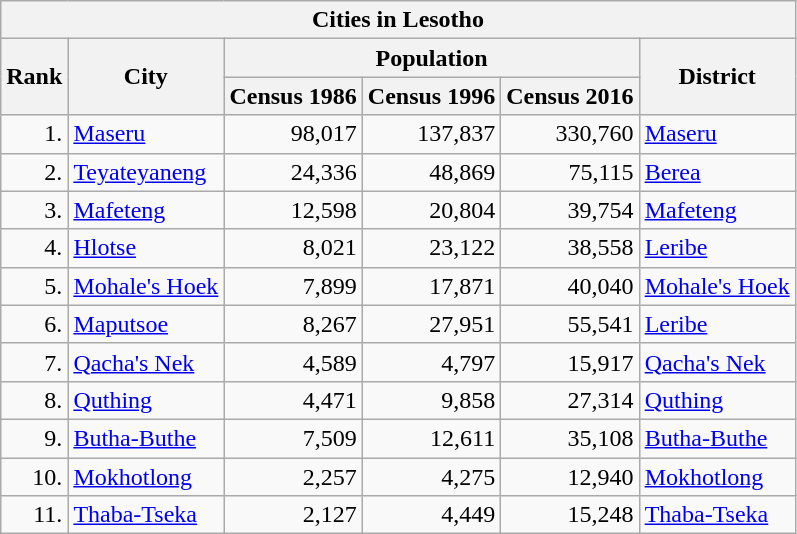<table class="wikitable sortable">
<tr ---->
<th colspan="6" bgcolor="#FFA500">Cities in Lesotho</th>
</tr>
<tr ---->
<th rowspan="2" bgcolor="#98FB98">Rank</th>
<th rowspan="2" bgcolor="#98FB98">City</th>
<th colspan="3" bgcolor="#98FB98">Population</th>
<th rowspan="2" bgcolor="#98FB98">District</th>
</tr>
<tr ---->
<th bgcolor="#98FB98">Census 1986</th>
<th bgcolor="#98FB98">Census 1996</th>
<th bgcolor="#98FB98">Census 2016</th>
</tr>
<tr ---->
<td align=right>1.</td>
<td><a href='#'>Maseru</a></td>
<td align="right">98,017</td>
<td align=right>137,837</td>
<td align=right>330,760</td>
<td><a href='#'>Maseru</a></td>
</tr>
<tr ---->
<td align=right>2.</td>
<td><a href='#'>Teyateyaneng</a></td>
<td align="right">24,336</td>
<td align=right>48,869</td>
<td align=right>75,115</td>
<td><a href='#'>Berea</a></td>
</tr>
<tr ---->
<td align=right>3.</td>
<td><a href='#'>Mafeteng</a></td>
<td align="right">12,598</td>
<td align=right>20,804</td>
<td align=right>39,754</td>
<td><a href='#'>Mafeteng</a></td>
</tr>
<tr ---->
<td align=right>4.</td>
<td><a href='#'>Hlotse</a></td>
<td align="right">8,021</td>
<td align=right>23,122</td>
<td align=right>38,558</td>
<td><a href='#'>Leribe</a></td>
</tr>
<tr ---->
<td align=right>5.</td>
<td><a href='#'>Mohale's Hoek</a></td>
<td align="right">7,899</td>
<td align=right>17,871</td>
<td align=right>40,040</td>
<td><a href='#'>Mohale's Hoek</a></td>
</tr>
<tr ---->
<td align=right>6.</td>
<td><a href='#'>Maputsoe</a></td>
<td align="right">8,267</td>
<td align=right>27,951</td>
<td align=right>55,541</td>
<td><a href='#'>Leribe</a></td>
</tr>
<tr ---->
<td align=right>7.</td>
<td><a href='#'>Qacha's Nek</a></td>
<td align="right">4,589</td>
<td align=right>4,797</td>
<td align=right>15,917</td>
<td><a href='#'>Qacha's Nek</a></td>
</tr>
<tr ---->
<td align=right>8.</td>
<td><a href='#'>Quthing</a></td>
<td align="right">4,471</td>
<td align=right>9,858</td>
<td align=right>27,314</td>
<td><a href='#'>Quthing</a></td>
</tr>
<tr ---->
<td align=right>9.</td>
<td><a href='#'>Butha-Buthe</a></td>
<td align="right">7,509</td>
<td align=right>12,611</td>
<td align=right>35,108</td>
<td><a href='#'>Butha-Buthe</a></td>
</tr>
<tr ---->
<td align=right>10.</td>
<td><a href='#'>Mokhotlong</a></td>
<td align="right">2,257</td>
<td align=right>4,275</td>
<td align=right>12,940</td>
<td><a href='#'>Mokhotlong</a></td>
</tr>
<tr ---->
<td align=right>11.</td>
<td><a href='#'>Thaba-Tseka</a></td>
<td align="right">2,127</td>
<td align=right>4,449</td>
<td align=right>15,248</td>
<td><a href='#'>Thaba-Tseka</a></td>
</tr>
</table>
